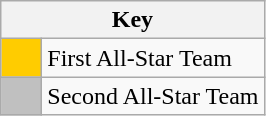<table class="wikitable" style="text-align: center;">
<tr>
<th colspan=2>Key</th>
</tr>
<tr>
<td style="background:#FFCC00; width:20px;"></td>
<td align=left>First All-Star Team</td>
</tr>
<tr>
<td style="background:#C0C0C0; width:20px;"></td>
<td align=left>Second All-Star Team</td>
</tr>
</table>
